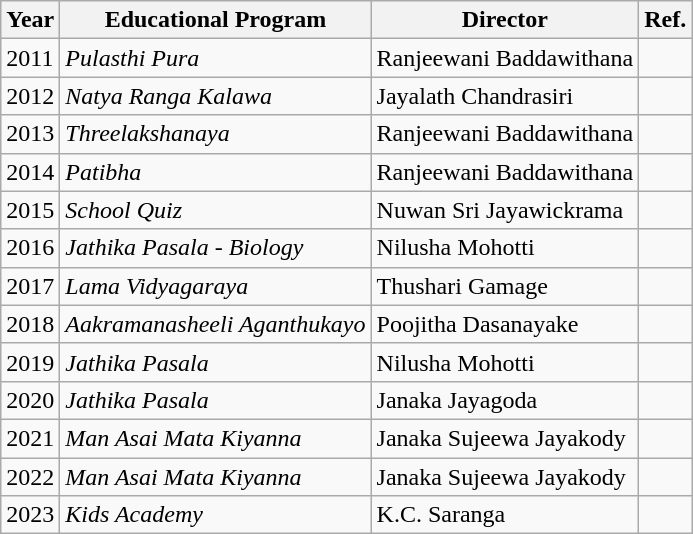<table class="wikitable">
<tr>
<th>Year</th>
<th>Educational Program</th>
<th>Director</th>
<th>Ref.</th>
</tr>
<tr>
<td>2011</td>
<td><em>Pulasthi Pura</em></td>
<td>Ranjeewani Baddawithana</td>
<td></td>
</tr>
<tr>
<td>2012</td>
<td><em>Natya Ranga Kalawa</em></td>
<td>Jayalath Chandrasiri</td>
<td></td>
</tr>
<tr>
<td>2013</td>
<td><em>Threelakshanaya</em></td>
<td>Ranjeewani Baddawithana</td>
<td></td>
</tr>
<tr>
<td>2014</td>
<td><em>Patibha</em></td>
<td>Ranjeewani Baddawithana</td>
<td></td>
</tr>
<tr>
<td>2015</td>
<td><em>School Quiz</em></td>
<td>Nuwan Sri Jayawickrama</td>
<td></td>
</tr>
<tr>
<td>2016</td>
<td><em>Jathika Pasala - Biology</em></td>
<td>Nilusha Mohotti</td>
<td></td>
</tr>
<tr>
<td>2017</td>
<td><em>Lama Vidyagaraya</em></td>
<td>Thushari Gamage</td>
<td></td>
</tr>
<tr>
<td>2018</td>
<td><em>Aakramanasheeli Aganthukayo</em></td>
<td>Poojitha Dasanayake</td>
<td></td>
</tr>
<tr>
<td>2019</td>
<td><em>Jathika Pasala</em></td>
<td>Nilusha Mohotti</td>
<td></td>
</tr>
<tr>
<td>2020</td>
<td><em>Jathika Pasala</em></td>
<td>Janaka Jayagoda</td>
<td></td>
</tr>
<tr>
<td>2021</td>
<td><em>Man Asai Mata Kiyanna</em></td>
<td>Janaka Sujeewa Jayakody</td>
<td></td>
</tr>
<tr>
<td>2022</td>
<td><em>Man Asai Mata Kiyanna</em></td>
<td>Janaka Sujeewa Jayakody</td>
<td></td>
</tr>
<tr>
<td>2023</td>
<td><em>Kids Academy</em></td>
<td>K.C. Saranga</td>
<td></td>
</tr>
</table>
